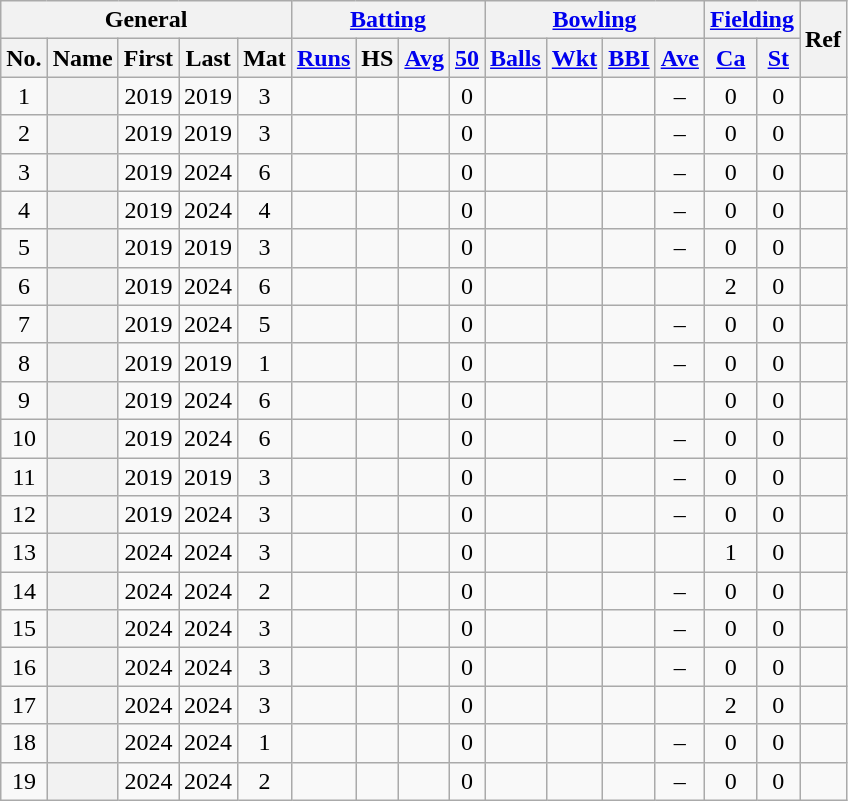<table class="wikitable plainrowheaders sortable">
<tr align="center">
<th scope="col" colspan=5 class="unsortable">General</th>
<th scope="col" colspan=4 class="unsortable"><a href='#'>Batting</a></th>
<th scope="col" colspan=4 class="unsortable"><a href='#'>Bowling</a></th>
<th scope="col" colspan=2 class="unsortable"><a href='#'>Fielding</a></th>
<th scope="col" rowspan=2 class="unsortable">Ref</th>
</tr>
<tr align="center">
<th scope="col">No.</th>
<th scope="col">Name</th>
<th scope="col">First</th>
<th scope="col">Last</th>
<th scope="col">Mat</th>
<th scope="col"><a href='#'>Runs</a></th>
<th scope="col">HS</th>
<th scope="col"><a href='#'>Avg</a></th>
<th scope="col"><a href='#'>50</a></th>
<th scope="col"><a href='#'>Balls</a></th>
<th scope="col"><a href='#'>Wkt</a></th>
<th scope="col"><a href='#'>BBI</a></th>
<th scope="col"><a href='#'>Ave</a></th>
<th scope="col"><a href='#'>Ca</a></th>
<th scope="col"><a href='#'>St</a></th>
</tr>
<tr align="center">
<td>1</td>
<th scope="row"></th>
<td>2019</td>
<td>2019</td>
<td>3</td>
<td></td>
<td></td>
<td></td>
<td>0</td>
<td></td>
<td></td>
<td></td>
<td>–</td>
<td>0</td>
<td>0</td>
<td></td>
</tr>
<tr align="center">
<td>2</td>
<th scope="row"></th>
<td>2019</td>
<td>2019</td>
<td>3</td>
<td></td>
<td></td>
<td></td>
<td>0</td>
<td></td>
<td></td>
<td></td>
<td>–</td>
<td>0</td>
<td>0</td>
<td></td>
</tr>
<tr align="center">
<td>3</td>
<th scope="row"></th>
<td>2019</td>
<td>2024</td>
<td>6</td>
<td></td>
<td></td>
<td></td>
<td>0</td>
<td></td>
<td></td>
<td></td>
<td>–</td>
<td>0</td>
<td>0</td>
<td></td>
</tr>
<tr align="center">
<td>4</td>
<th scope="row"></th>
<td>2019</td>
<td>2024</td>
<td>4</td>
<td></td>
<td></td>
<td></td>
<td>0</td>
<td></td>
<td></td>
<td></td>
<td>–</td>
<td>0</td>
<td>0</td>
<td></td>
</tr>
<tr align="center">
<td>5</td>
<th scope="row"></th>
<td>2019</td>
<td>2019</td>
<td>3</td>
<td></td>
<td></td>
<td></td>
<td>0</td>
<td></td>
<td></td>
<td></td>
<td>–</td>
<td>0</td>
<td>0</td>
<td></td>
</tr>
<tr align="center">
<td>6</td>
<th scope="row"></th>
<td>2019</td>
<td>2024</td>
<td>6</td>
<td></td>
<td></td>
<td></td>
<td>0</td>
<td></td>
<td></td>
<td></td>
<td></td>
<td>2</td>
<td>0</td>
<td></td>
</tr>
<tr align="center">
<td>7</td>
<th scope="row"></th>
<td>2019</td>
<td>2024</td>
<td>5</td>
<td></td>
<td></td>
<td></td>
<td>0</td>
<td></td>
<td></td>
<td></td>
<td>–</td>
<td>0</td>
<td>0</td>
<td></td>
</tr>
<tr align="center">
<td>8</td>
<th scope="row"></th>
<td>2019</td>
<td>2019</td>
<td>1</td>
<td></td>
<td></td>
<td></td>
<td>0</td>
<td></td>
<td></td>
<td></td>
<td>–</td>
<td>0</td>
<td>0</td>
<td></td>
</tr>
<tr align="center">
<td>9</td>
<th scope="row"></th>
<td>2019</td>
<td>2024</td>
<td>6</td>
<td></td>
<td></td>
<td></td>
<td>0</td>
<td></td>
<td></td>
<td></td>
<td></td>
<td>0</td>
<td>0</td>
<td></td>
</tr>
<tr align="center">
<td>10</td>
<th scope="row"></th>
<td>2019</td>
<td>2024</td>
<td>6</td>
<td></td>
<td></td>
<td></td>
<td>0</td>
<td></td>
<td></td>
<td></td>
<td>–</td>
<td>0</td>
<td>0</td>
<td></td>
</tr>
<tr align="center">
<td>11</td>
<th scope="row"></th>
<td>2019</td>
<td>2019</td>
<td>3</td>
<td></td>
<td></td>
<td></td>
<td>0</td>
<td></td>
<td></td>
<td></td>
<td>–</td>
<td>0</td>
<td>0</td>
<td></td>
</tr>
<tr align="center">
<td>12</td>
<th scope="row"></th>
<td>2019</td>
<td>2024</td>
<td>3</td>
<td></td>
<td></td>
<td></td>
<td>0</td>
<td></td>
<td></td>
<td></td>
<td>–</td>
<td>0</td>
<td>0</td>
<td></td>
</tr>
<tr align="center">
<td>13</td>
<th scope="row"></th>
<td>2024</td>
<td>2024</td>
<td>3</td>
<td></td>
<td></td>
<td></td>
<td>0</td>
<td></td>
<td></td>
<td></td>
<td></td>
<td>1</td>
<td>0</td>
<td></td>
</tr>
<tr align="center">
<td>14</td>
<th scope="row"></th>
<td>2024</td>
<td>2024</td>
<td>2</td>
<td></td>
<td></td>
<td></td>
<td>0</td>
<td></td>
<td></td>
<td></td>
<td>–</td>
<td>0</td>
<td>0</td>
<td></td>
</tr>
<tr align="center">
<td>15</td>
<th scope="row"></th>
<td>2024</td>
<td>2024</td>
<td>3</td>
<td></td>
<td></td>
<td></td>
<td>0</td>
<td></td>
<td></td>
<td></td>
<td>–</td>
<td>0</td>
<td>0</td>
<td></td>
</tr>
<tr align="center">
<td>16</td>
<th scope="row"></th>
<td>2024</td>
<td>2024</td>
<td>3</td>
<td></td>
<td></td>
<td></td>
<td>0</td>
<td></td>
<td></td>
<td></td>
<td>–</td>
<td>0</td>
<td>0</td>
<td></td>
</tr>
<tr align="center">
<td>17</td>
<th scope="row"></th>
<td>2024</td>
<td>2024</td>
<td>3</td>
<td></td>
<td></td>
<td></td>
<td>0</td>
<td></td>
<td></td>
<td></td>
<td></td>
<td>2</td>
<td>0</td>
<td></td>
</tr>
<tr align="center">
<td>18</td>
<th scope="row"></th>
<td>2024</td>
<td>2024</td>
<td>1</td>
<td></td>
<td></td>
<td></td>
<td>0</td>
<td></td>
<td></td>
<td></td>
<td>–</td>
<td>0</td>
<td>0</td>
<td></td>
</tr>
<tr align="center">
<td>19</td>
<th scope="row"></th>
<td>2024</td>
<td>2024</td>
<td>2</td>
<td></td>
<td></td>
<td></td>
<td>0</td>
<td></td>
<td></td>
<td></td>
<td>–</td>
<td>0</td>
<td>0</td>
<td></td>
</tr>
</table>
